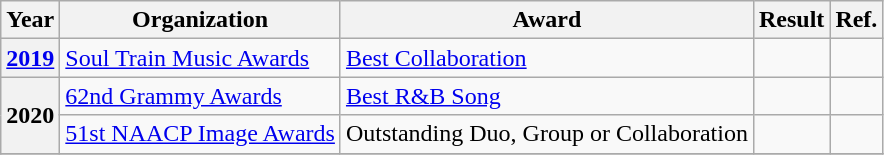<table class="wikitable plainrowheaders">
<tr>
<th>Year</th>
<th>Organization</th>
<th>Award</th>
<th>Result</th>
<th>Ref.</th>
</tr>
<tr>
<th scope="row"><a href='#'>2019</a></th>
<td><a href='#'>Soul Train Music Awards</a></td>
<td><a href='#'>Best Collaboration</a></td>
<td></td>
<td></td>
</tr>
<tr>
<th scope="row" rowspan="2">2020</th>
<td><a href='#'>62nd Grammy Awards</a></td>
<td><a href='#'>Best R&B Song</a></td>
<td></td>
<td></td>
</tr>
<tr>
<td><a href='#'>51st NAACP Image Awards</a></td>
<td>Outstanding Duo, Group or Collaboration</td>
<td></td>
<td></td>
</tr>
<tr>
</tr>
</table>
